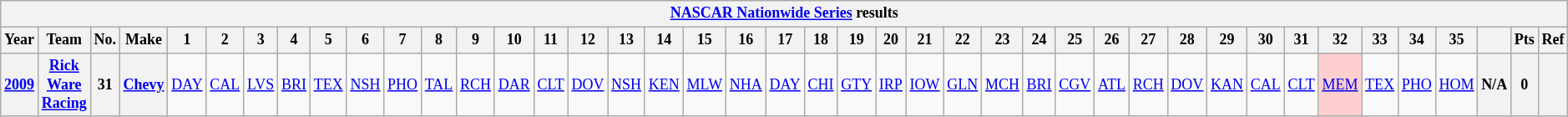<table class="wikitable" style="text-align:center; font-size:75%">
<tr>
<th colspan=42><a href='#'>NASCAR Nationwide Series</a> results</th>
</tr>
<tr>
<th>Year</th>
<th>Team</th>
<th>No.</th>
<th>Make</th>
<th>1</th>
<th>2</th>
<th>3</th>
<th>4</th>
<th>5</th>
<th>6</th>
<th>7</th>
<th>8</th>
<th>9</th>
<th>10</th>
<th>11</th>
<th>12</th>
<th>13</th>
<th>14</th>
<th>15</th>
<th>16</th>
<th>17</th>
<th>18</th>
<th>19</th>
<th>20</th>
<th>21</th>
<th>22</th>
<th>23</th>
<th>24</th>
<th>25</th>
<th>26</th>
<th>27</th>
<th>28</th>
<th>29</th>
<th>30</th>
<th>31</th>
<th>32</th>
<th>33</th>
<th>34</th>
<th>35</th>
<th></th>
<th>Pts</th>
<th>Ref</th>
</tr>
<tr>
<th><a href='#'>2009</a></th>
<th><a href='#'>Rick Ware Racing</a></th>
<th>31</th>
<th><a href='#'>Chevy</a></th>
<td><a href='#'>DAY</a></td>
<td><a href='#'>CAL</a></td>
<td><a href='#'>LVS</a></td>
<td><a href='#'>BRI</a></td>
<td><a href='#'>TEX</a></td>
<td><a href='#'>NSH</a></td>
<td><a href='#'>PHO</a></td>
<td><a href='#'>TAL</a></td>
<td><a href='#'>RCH</a></td>
<td><a href='#'>DAR</a></td>
<td><a href='#'>CLT</a></td>
<td><a href='#'>DOV</a></td>
<td><a href='#'>NSH</a></td>
<td><a href='#'>KEN</a></td>
<td><a href='#'>MLW</a></td>
<td><a href='#'>NHA</a></td>
<td><a href='#'>DAY</a></td>
<td><a href='#'>CHI</a></td>
<td><a href='#'>GTY</a></td>
<td><a href='#'>IRP</a></td>
<td><a href='#'>IOW</a></td>
<td><a href='#'>GLN</a></td>
<td><a href='#'>MCH</a></td>
<td><a href='#'>BRI</a></td>
<td><a href='#'>CGV</a></td>
<td><a href='#'>ATL</a></td>
<td><a href='#'>RCH</a></td>
<td><a href='#'>DOV</a></td>
<td><a href='#'>KAN</a></td>
<td><a href='#'>CAL</a></td>
<td><a href='#'>CLT</a></td>
<td style="background:#FFCFCF;"><a href='#'>MEM</a><br></td>
<td><a href='#'>TEX</a></td>
<td><a href='#'>PHO</a></td>
<td><a href='#'>HOM</a></td>
<th>N/A</th>
<th>0</th>
<th></th>
</tr>
</table>
